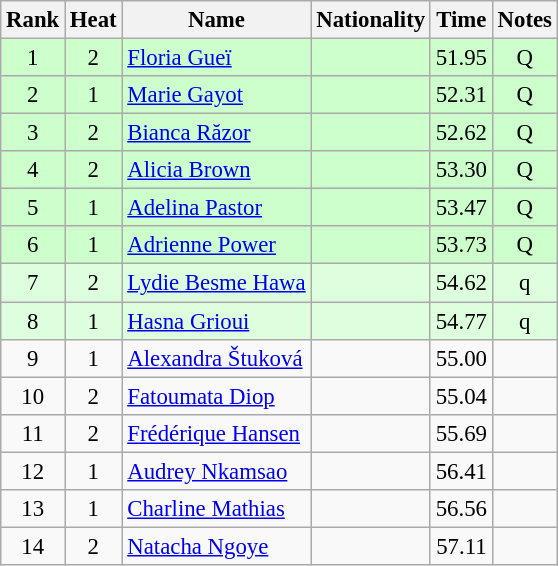<table class="wikitable sortable" style="text-align:center;font-size:95%">
<tr>
<th>Rank</th>
<th>Heat</th>
<th>Name</th>
<th>Nationality</th>
<th>Time</th>
<th>Notes</th>
</tr>
<tr bgcolor=ccffcc>
<td>1</td>
<td>2</td>
<td align=left><a href='#'>Floria Gueï</a></td>
<td align=left></td>
<td>51.95</td>
<td>Q</td>
</tr>
<tr bgcolor=ccffcc>
<td>2</td>
<td>1</td>
<td align=left><a href='#'>Marie Gayot</a></td>
<td align=left></td>
<td>52.31</td>
<td>Q</td>
</tr>
<tr bgcolor=ccffcc>
<td>3</td>
<td>2</td>
<td align=left><a href='#'>Bianca Răzor</a></td>
<td align=left></td>
<td>52.62</td>
<td>Q</td>
</tr>
<tr bgcolor=ccffcc>
<td>4</td>
<td>2</td>
<td align=left><a href='#'>Alicia Brown</a></td>
<td align=left></td>
<td>53.30</td>
<td>Q</td>
</tr>
<tr bgcolor=ccffcc>
<td>5</td>
<td>1</td>
<td align=left><a href='#'>Adelina Pastor</a></td>
<td align=left></td>
<td>53.47</td>
<td>Q</td>
</tr>
<tr bgcolor=ccffcc>
<td>6</td>
<td>1</td>
<td align=left><a href='#'>Adrienne Power</a></td>
<td align=left></td>
<td>53.73</td>
<td>Q</td>
</tr>
<tr bgcolor=ddffdd>
<td>7</td>
<td>2</td>
<td align=left><a href='#'>Lydie Besme Hawa</a></td>
<td align=left></td>
<td>54.62</td>
<td>q</td>
</tr>
<tr bgcolor=ddffdd>
<td>8</td>
<td>1</td>
<td align=left><a href='#'>Hasna Grioui</a></td>
<td align=left></td>
<td>54.77</td>
<td>q</td>
</tr>
<tr>
<td>9</td>
<td>1</td>
<td align=left><a href='#'>Alexandra Štuková</a></td>
<td align=left></td>
<td>55.00</td>
<td></td>
</tr>
<tr>
<td>10</td>
<td>2</td>
<td align=left><a href='#'>Fatoumata Diop</a></td>
<td align=left></td>
<td>55.04</td>
<td></td>
</tr>
<tr>
<td>11</td>
<td>2</td>
<td align=left><a href='#'>Frédérique Hansen</a></td>
<td align=left></td>
<td>55.69</td>
<td></td>
</tr>
<tr>
<td>12</td>
<td>1</td>
<td align=left><a href='#'>Audrey Nkamsao</a></td>
<td align=left></td>
<td>56.41</td>
<td></td>
</tr>
<tr>
<td>13</td>
<td>1</td>
<td align=left><a href='#'>Charline Mathias</a></td>
<td align=left></td>
<td>56.56</td>
<td></td>
</tr>
<tr>
<td>14</td>
<td>2</td>
<td align=left><a href='#'>Natacha Ngoye</a></td>
<td align=left></td>
<td>57.11</td>
<td></td>
</tr>
</table>
